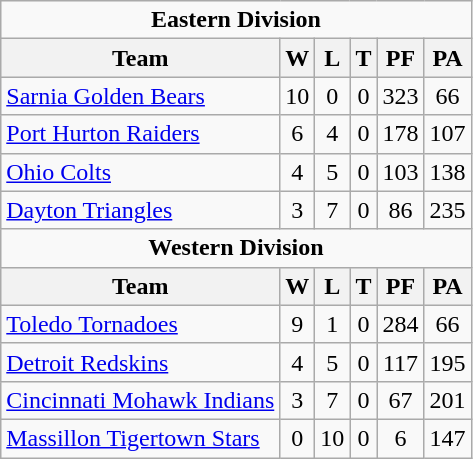<table class="wikitable">
<tr style="background:#bsbffb;">
<td colspan="6" style="text-align:center;"><strong>Eastern Division</strong></td>
</tr>
<tr style="background:#efefef;">
<th>Team</th>
<th>W</th>
<th>L</th>
<th>T</th>
<th>PF</th>
<th>PA</th>
</tr>
<tr align="center">
<td align="left"><a href='#'>Sarnia Golden Bears</a></td>
<td>10</td>
<td>0</td>
<td>0</td>
<td>323</td>
<td>66</td>
</tr>
<tr align="center">
<td align="left"><a href='#'>Port Hurton Raiders</a></td>
<td>6</td>
<td>4</td>
<td>0</td>
<td>178</td>
<td>107</td>
</tr>
<tr align="center">
<td align="left"><a href='#'>Ohio Colts</a></td>
<td>4</td>
<td>5</td>
<td>0</td>
<td>103</td>
<td>138</td>
</tr>
<tr align="center">
<td align="left"><a href='#'>Dayton Triangles</a></td>
<td>3</td>
<td>7</td>
<td>0</td>
<td>86</td>
<td>235</td>
</tr>
<tr style="background:#bsbffb;">
<td colspan="6" style="text-align:center;"><strong>Western Division</strong></td>
</tr>
<tr style="background:#efefef;">
<th>Team</th>
<th>W</th>
<th>L</th>
<th>T</th>
<th>PF</th>
<th>PA</th>
</tr>
<tr align="center">
<td align="left"><a href='#'>Toledo Tornadoes</a></td>
<td>9</td>
<td>1</td>
<td>0</td>
<td>284</td>
<td>66</td>
</tr>
<tr align="center">
<td align="left"><a href='#'>Detroit Redskins</a></td>
<td>4</td>
<td>5</td>
<td>0</td>
<td>117</td>
<td>195</td>
</tr>
<tr align="center">
<td align="left"><a href='#'>Cincinnati Mohawk Indians</a></td>
<td>3</td>
<td>7</td>
<td>0</td>
<td>67</td>
<td>201</td>
</tr>
<tr align="center">
<td align="left"><a href='#'>Massillon Tigertown Stars</a></td>
<td>0</td>
<td>10</td>
<td>0</td>
<td>6</td>
<td>147</td>
</tr>
</table>
